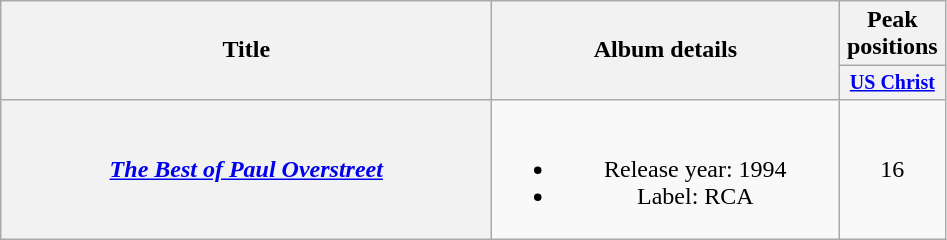<table class="wikitable plainrowheaders" style="text-align:center;">
<tr>
<th rowspan="2" style="width:20em;">Title</th>
<th rowspan="2" style="width:14em;">Album details</th>
<th>Peak positions</th>
</tr>
<tr style="font-size:smaller;">
<th width="65"><a href='#'>US Christ</a><br></th>
</tr>
<tr>
<th scope="row"><em><a href='#'>The Best of Paul Overstreet</a></em></th>
<td><br><ul><li>Release year: 1994</li><li>Label: RCA</li></ul></td>
<td>16</td>
</tr>
</table>
